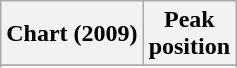<table class="wikitable sortable plainrowheaders" style="text-align:center;">
<tr>
<th scope="col">Chart (2009)</th>
<th scope="col">Peak<br>position</th>
</tr>
<tr>
</tr>
<tr>
</tr>
<tr>
</tr>
<tr>
</tr>
</table>
